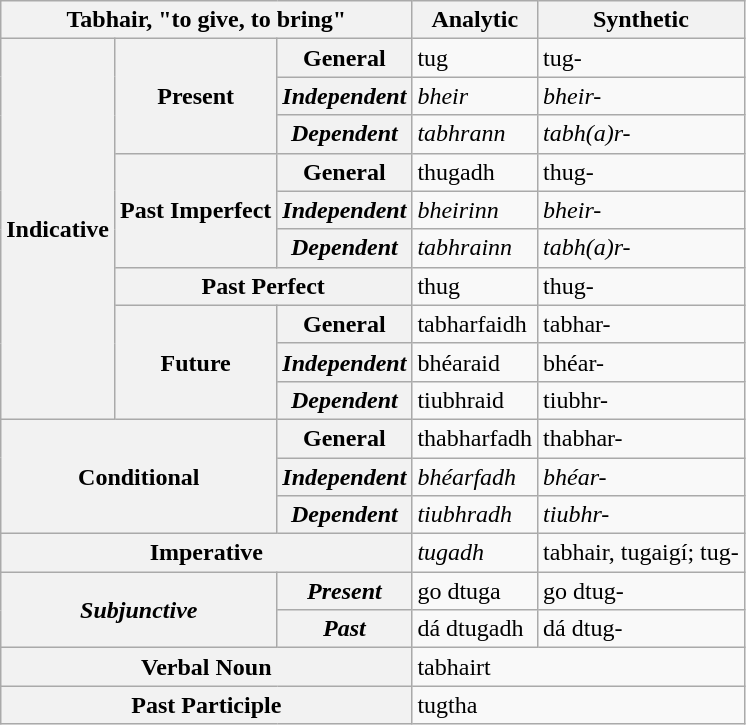<table class="wikitable mw-collapsible">
<tr>
<th colspan="3">Tabhair, "to give, to bring"</th>
<th>Analytic</th>
<th>Synthetic</th>
</tr>
<tr>
<th rowspan="10">Indicative</th>
<th rowspan="3">Present</th>
<th>General</th>
<td>tug</td>
<td>tug-</td>
</tr>
<tr>
<th><em>Independent</em></th>
<td><em>bheir</em></td>
<td><em>bheir-</em></td>
</tr>
<tr>
<th><em>Dependent</em></th>
<td><em>tabhrann</em></td>
<td><em>tabh(a)r-</em></td>
</tr>
<tr>
<th rowspan="3">Past Imperfect</th>
<th>General</th>
<td>thugadh</td>
<td>thug-</td>
</tr>
<tr>
<th><em>Independent</em></th>
<td><em>bheirinn</em></td>
<td><em>bheir-</em></td>
</tr>
<tr>
<th><em>Dependent</em></th>
<td><em>tabhrainn</em></td>
<td><em>tabh(a)r-</em></td>
</tr>
<tr>
<th colspan="2">Past Perfect</th>
<td>thug</td>
<td>thug-</td>
</tr>
<tr>
<th rowspan="3">Future</th>
<th>General</th>
<td>tabharfaidh</td>
<td>tabhar-</td>
</tr>
<tr>
<th><em>Independent</em></th>
<td>bhéaraid</td>
<td>bhéar-</td>
</tr>
<tr>
<th><em>Dependent</em></th>
<td>tiubhraid</td>
<td>tiubhr-</td>
</tr>
<tr>
<th colspan="2" rowspan="3">Conditional</th>
<th>General</th>
<td>thabharfadh</td>
<td>thabhar-</td>
</tr>
<tr>
<th><em>Independent</em></th>
<td><em>bhéarfadh</em></td>
<td><em>bhéar-</em></td>
</tr>
<tr>
<th><em>Dependent</em></th>
<td><em>tiubhradh</em></td>
<td><em>tiubhr-</em></td>
</tr>
<tr>
<th colspan="3">Imperative</th>
<td><em>tugadh</em></td>
<td>tabhair, tugaigí; tug-</td>
</tr>
<tr>
<th colspan="2" rowspan="2"><em>Subjunctive</em></th>
<th><em>Present</em></th>
<td>go dtuga</td>
<td>go dtug-</td>
</tr>
<tr>
<th><em>Past</em></th>
<td>dá dtugadh</td>
<td>dá dtug-</td>
</tr>
<tr>
<th colspan="3">Verbal Noun</th>
<td colspan="2">tabhairt</td>
</tr>
<tr>
<th colspan="3">Past Participle</th>
<td colspan="2">tugtha</td>
</tr>
</table>
